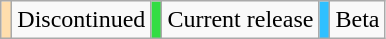<table class="wikitable">
<tr>
<td style="background:#ffdead;"></td>
<td><abbr>Discontinued</abbr></td>
<td style="background:#3d4;"></td>
<td><abbr>Current release</abbr></td>
<td style="background:#2fc0ff;"></td>
<td><abbr>Beta</abbr></td>
</tr>
</table>
